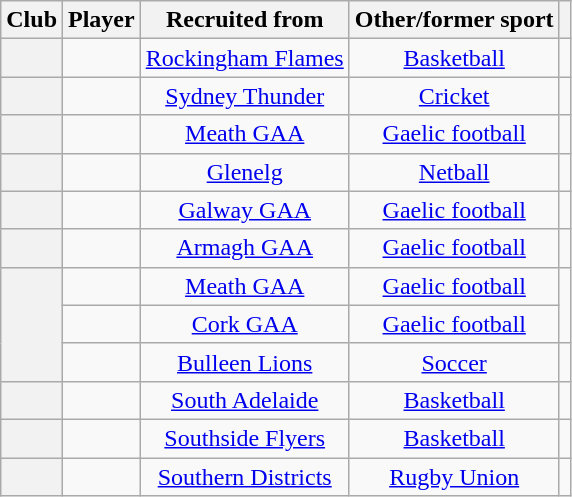<table class="wikitable sortable plainrowheaders" style="text-align:center;">
<tr>
<th scope="col">Club</th>
<th scope="col">Player</th>
<th scope="col">Recruited from</th>
<th scope="col">Other/former sport</th>
<th class="unsortable"></th>
</tr>
<tr>
<th scope="row"></th>
<td></td>
<td><a href='#'>Rockingham Flames</a></td>
<td><a href='#'>Basketball</a></td>
<td></td>
</tr>
<tr>
<th scope="row"></th>
<td></td>
<td><a href='#'>Sydney Thunder</a></td>
<td><a href='#'>Cricket</a></td>
<td></td>
</tr>
<tr>
<th scope="row"></th>
<td></td>
<td><a href='#'>Meath GAA</a></td>
<td><a href='#'>Gaelic football</a></td>
<td></td>
</tr>
<tr>
<th scope="row"></th>
<td></td>
<td><a href='#'>Glenelg</a></td>
<td><a href='#'>Netball</a></td>
<td></td>
</tr>
<tr>
<th scope="row"></th>
<td></td>
<td><a href='#'>Galway GAA</a></td>
<td><a href='#'>Gaelic football</a></td>
<td></td>
</tr>
<tr>
<th scope="row"></th>
<td></td>
<td><a href='#'>Armagh GAA</a></td>
<td><a href='#'>Gaelic football</a></td>
<td></td>
</tr>
<tr>
<th scope="row" rowspan=3></th>
<td></td>
<td><a href='#'>Meath GAA</a></td>
<td><a href='#'>Gaelic football</a></td>
<td rowspan=2></td>
</tr>
<tr>
<td></td>
<td><a href='#'>Cork GAA</a></td>
<td><a href='#'>Gaelic football</a></td>
</tr>
<tr>
<td></td>
<td><a href='#'>Bulleen Lions</a></td>
<td><a href='#'>Soccer</a></td>
<td></td>
</tr>
<tr>
<th scope="row"></th>
<td></td>
<td><a href='#'>South Adelaide</a></td>
<td><a href='#'>Basketball</a></td>
<td></td>
</tr>
<tr>
<th scope="row"></th>
<td></td>
<td><a href='#'>Southside Flyers</a></td>
<td><a href='#'>Basketball</a></td>
<td></td>
</tr>
<tr>
<th scope="row"></th>
<td></td>
<td><a href='#'>Southern Districts</a></td>
<td><a href='#'>Rugby Union</a></td>
<td></td>
</tr>
</table>
